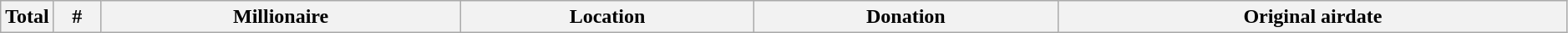<table class="wikitable plainrowheaders" width="99%">
<tr>
<th width="30">Total</th>
<th width="30">#</th>
<th>Millionaire</th>
<th>Location</th>
<th>Donation</th>
<th>Original airdate<br>




</th>
</tr>
</table>
